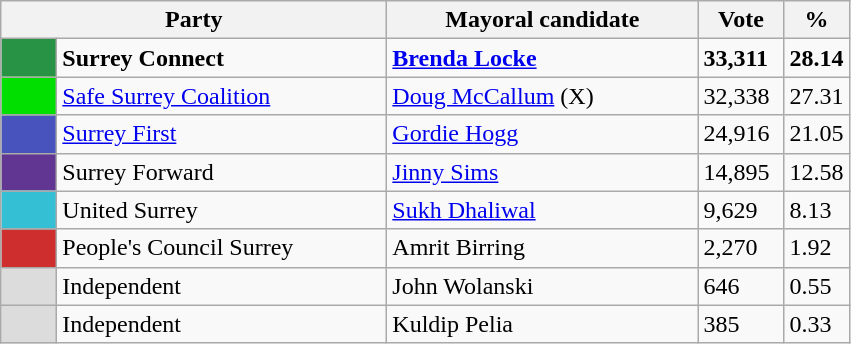<table class="wikitable">
<tr>
<th width="250px" colspan="2">Party</th>
<th width="200px">Mayoral candidate</th>
<th width="50px">Vote</th>
<th width="30px">%</th>
</tr>
<tr>
<td style="background:#289345;" width="30px"> </td>
<td><strong>Surrey Connect</strong></td>
<td><strong><a href='#'>Brenda Locke</a></strong> </td>
<td><strong>33,311</strong></td>
<td><strong>28.14</strong></td>
</tr>
<tr>
<td style="background:#01DF01;" width="30px"> </td>
<td><a href='#'>Safe Surrey Coalition</a></td>
<td><a href='#'>Doug McCallum</a> (X)</td>
<td>32,338</td>
<td>27.31</td>
</tr>
<tr>
<td style="background:#4953BE;" width="30px"> </td>
<td><a href='#'>Surrey First</a></td>
<td><a href='#'>Gordie Hogg</a></td>
<td>24,916</td>
<td>21.05</td>
</tr>
<tr>
<td style="background:#613693;" width="30px"> </td>
<td>Surrey Forward</td>
<td><a href='#'>Jinny Sims</a></td>
<td>14,895</td>
<td>12.58</td>
</tr>
<tr>
<td style="background:#34bfd4;" width="30px"> </td>
<td>United Surrey</td>
<td><a href='#'>Sukh Dhaliwal</a></td>
<td>9,629</td>
<td>8.13</td>
</tr>
<tr>
<td style="background:#cf2e2e;" width="30px"> </td>
<td>People's Council Surrey</td>
<td>Amrit Birring</td>
<td>2,270</td>
<td>1.92</td>
</tr>
<tr>
<td style="background:gainsboro" width="30px"> </td>
<td>Independent</td>
<td>John Wolanski</td>
<td>646</td>
<td>0.55</td>
</tr>
<tr>
<td style="background:gainsboro" width="30px"> </td>
<td>Independent</td>
<td>Kuldip Pelia</td>
<td>385</td>
<td>0.33</td>
</tr>
</table>
